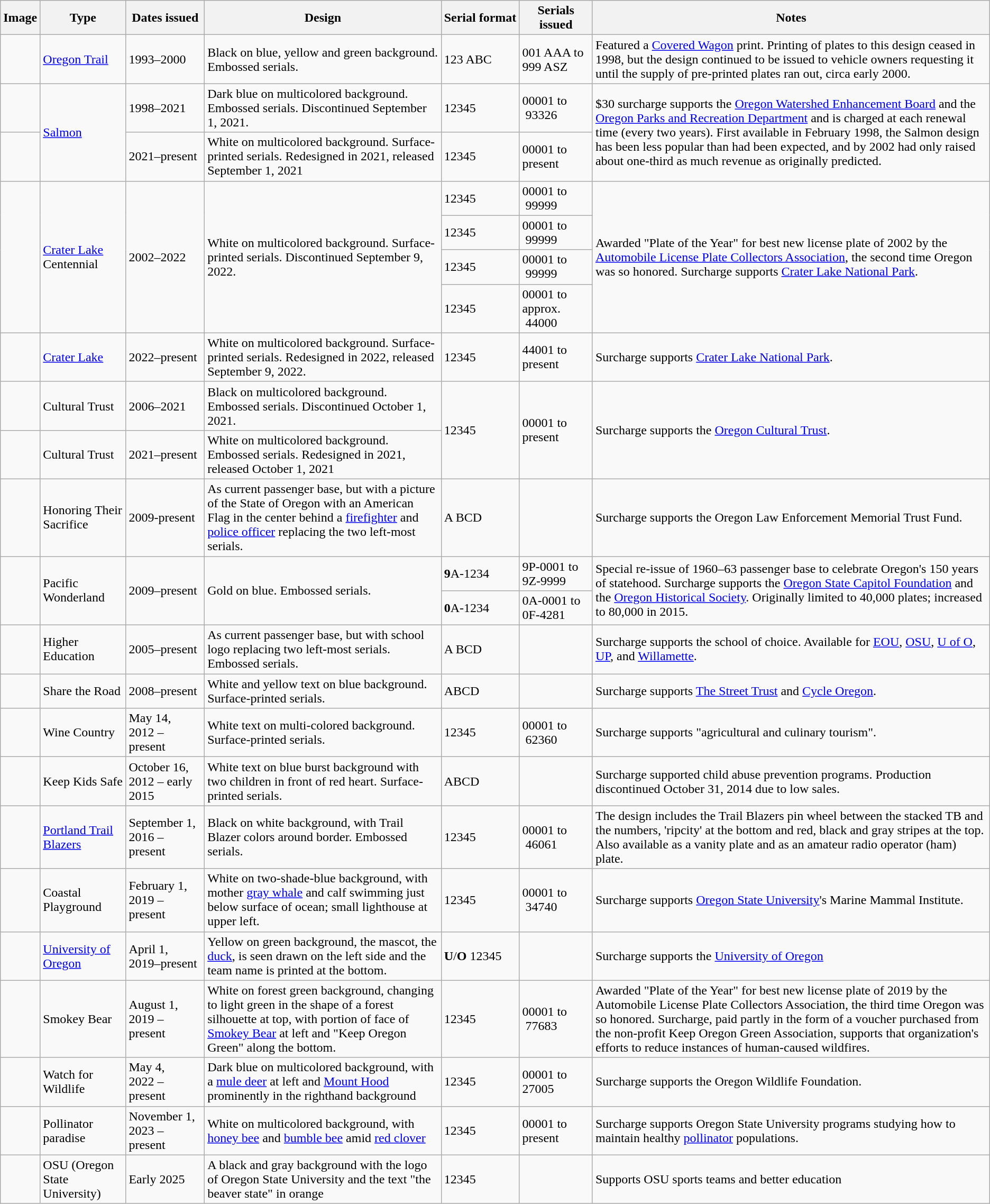<table class="wikitable">
<tr>
<th>Image</th>
<th>Type</th>
<th>Dates issued</th>
<th>Design</th>
<th>Serial format</th>
<th style="width:85px;">Serials issued</th>
<th>Notes</th>
</tr>
<tr>
<td></td>
<td><a href='#'>Oregon Trail</a></td>
<td>1993–2000</td>
<td>Black on blue, yellow and green background. Embossed serials.</td>
<td>123 ABC</td>
<td>001 AAA to 999 ASZ</td>
<td>Featured a <a href='#'>Covered Wagon</a> print. Printing of plates to this design ceased in 1998, but the design continued to be issued to vehicle owners requesting it until the supply of pre-printed plates ran out, circa early 2000.</td>
</tr>
<tr>
<td></td>
<td rowspan="2"><a href='#'>Salmon</a></td>
<td>1998–2021</td>
<td>Dark blue on multicolored background. Embossed serials. Discontinued September 1, 2021.</td>
<td> 12345</td>
<td> 00001 to  93326 </td>
<td rowspan="2">$30 surcharge supports the <a href='#'>Oregon Watershed Enhancement Board</a> and the <a href='#'>Oregon Parks and Recreation Department</a> and is charged at each renewal time (every two years). First available in February 1998, the Salmon design has been less popular than had been expected, and by 2002 had only raised about one-third as much revenue as originally predicted.</td>
</tr>
<tr>
<td></td>
<td>2021–present</td>
<td>White on multicolored background. Surface-printed serials. Redesigned in 2021, released September 1, 2021</td>
<td> 12345</td>
<td> 00001 to present</td>
</tr>
<tr>
<td rowspan="4"><br> <br></td>
<td rowspan="4"><a href='#'>Crater Lake</a> Centennial</td>
<td rowspan="4">2002–2022</td>
<td rowspan="4">White on multicolored background. Surface-printed serials. Discontinued September 9, 2022.</td>
<td> 12345</td>
<td> 00001 to  99999</td>
<td rowspan="4">Awarded "Plate of the Year" for best new license plate of 2002 by the <a href='#'>Automobile License Plate Collectors Association</a>, the second time Oregon was so honored. Surcharge supports <a href='#'>Crater Lake National Park</a>.</td>
</tr>
<tr>
<td> 12345</td>
<td> 00001 to  99999</td>
</tr>
<tr>
<td> 12345</td>
<td> 00001 to  99999</td>
</tr>
<tr>
<td> 12345</td>
<td> 00001 to approx.  44000</td>
</tr>
<tr>
<td></td>
<td><a href='#'>Crater Lake</a></td>
<td>2022–present</td>
<td>White on multicolored background. Surface-printed serials. Redesigned in 2022, released September 9, 2022.</td>
<td> 12345</td>
<td> 44001 to present</td>
<td>Surcharge supports <a href='#'>Crater Lake National Park</a>.</td>
</tr>
<tr>
<td></td>
<td>Cultural Trust</td>
<td>2006–2021</td>
<td>Black on multicolored background. Embossed serials. Discontinued October 1, 2021.</td>
<td rowspan="2"> 12345</td>
<td rowspan="2"> 00001 to present</td>
<td rowspan="2">Surcharge supports the <a href='#'>Oregon Cultural Trust</a>.</td>
</tr>
<tr>
<td></td>
<td>Cultural Trust</td>
<td>2021–present</td>
<td>White on multicolored background. Embossed serials. Redesigned in 2021, released October 1, 2021</td>
</tr>
<tr>
<td></td>
<td>Honoring Their Sacrifice</td>
<td>2009-present</td>
<td>As current passenger base, but with a picture of the State of Oregon with an American Flag in the center behind a <a href='#'>firefighter</a> and <a href='#'>police officer</a> replacing the two left-most serials.</td>
<td>A BCD</td>
<td></td>
<td>Surcharge supports the Oregon Law Enforcement Memorial Trust Fund.</td>
</tr>
<tr>
<td rowspan="2"><br><br></td>
<td rowspan="2">Pacific Wonderland</td>
<td rowspan="2">2009–present</td>
<td rowspan="2">Gold on blue. Embossed serials.</td>
<td><strong>9</strong>A-1234</td>
<td>9P-0001 to 9Z-9999</td>
<td rowspan="2">Special re-issue of 1960–63 passenger base to celebrate Oregon's 150 years of statehood. Surcharge supports the <a href='#'>Oregon State Capitol Foundation</a> and the <a href='#'>Oregon Historical Society</a>. Originally limited to 40,000 plates; increased to 80,000 in 2015.</td>
</tr>
<tr>
<td><strong>0</strong>A-1234</td>
<td>0A-0001 to 0F-4281 </td>
</tr>
<tr>
<td></td>
<td>Higher Education</td>
<td>2005–present</td>
<td>As current passenger base, but with school logo replacing two left-most serials. Embossed serials.</td>
<td>A BCD</td>
<td></td>
<td>Surcharge supports the school of choice. Available for <a href='#'>EOU</a>, <a href='#'>OSU</a>, <a href='#'>U of O</a>, <a href='#'>UP</a>, and <a href='#'>Willamette</a>.</td>
</tr>
<tr>
<td></td>
<td>Share the Road</td>
<td>2008–present</td>
<td>White and yellow text on blue background. Surface-printed serials.</td>
<td>ABCD</td>
<td></td>
<td>Surcharge supports <a href='#'>The Street Trust</a> and <a href='#'>Cycle Oregon</a>.</td>
</tr>
<tr>
<td></td>
<td>Wine Country</td>
<td>May 14, 2012 – present</td>
<td>White text on multi-colored background. Surface-printed serials.</td>
<td> 12345</td>
<td> 00001 to  62360 </td>
<td>Surcharge supports "agricultural and culinary tourism".</td>
</tr>
<tr>
<td></td>
<td>Keep Kids Safe</td>
<td>October 16, 2012 – early 2015</td>
<td>White text on blue burst background with two children in front of red heart. Surface-printed serials.</td>
<td>ABCD</td>
<td></td>
<td>Surcharge supported child abuse prevention programs. Production discontinued October 31, 2014 due to low sales.</td>
</tr>
<tr>
<td></td>
<td><a href='#'>Portland Trail Blazers</a></td>
<td>September 1, 2016 – present</td>
<td>Black on white background, with Trail Blazer colors around border. Embossed serials.</td>
<td> 12345</td>
<td> 00001 to  46061 </td>
<td>The design includes the Trail Blazers pin wheel between the stacked TB and the numbers, 'ripcity' at the bottom and red, black and gray stripes at the top. Also available as a vanity plate and as an amateur radio operator (ham) plate.</td>
</tr>
<tr>
<td></td>
<td>Coastal Playground</td>
<td>February 1, 2019 – present</td>
<td>White on two-shade-blue background, with mother <a href='#'>gray whale</a> and calf swimming just below surface of ocean; small lighthouse at upper left.</td>
<td> 12345</td>
<td> 00001 to  34740 </td>
<td>Surcharge supports <a href='#'>Oregon State University</a>'s Marine Mammal Institute.</td>
</tr>
<tr>
<td></td>
<td><a href='#'>University of Oregon</a></td>
<td>April 1, 2019–present</td>
<td>Yellow on green background, the mascot, the <a href='#'>duck</a>, is seen drawn on the left side and the team name is printed at the bottom.</td>
<td><strong>U</strong>/<strong>O</strong> 12345</td>
<td></td>
<td>Surcharge supports the <a href='#'>University of Oregon</a></td>
</tr>
<tr>
<td></td>
<td>Smokey Bear</td>
<td>August 1, 2019 – present</td>
<td>White on forest green background, changing to light green in the shape of a forest silhouette at top, with portion of face of <a href='#'>Smokey Bear</a> at left and "Keep Oregon Green" along the bottom.</td>
<td> 12345</td>
<td> 00001 to  77683 </td>
<td>Awarded "Plate of the Year" for best new license plate of 2019 by the Automobile License Plate Collectors Association, the third time Oregon was so honored. Surcharge, paid partly in the form of a voucher purchased from the non-profit Keep Oregon Green Association, supports that organization's efforts to reduce instances of human-caused wildfires.</td>
</tr>
<tr>
<td></td>
<td>Watch for Wildlife</td>
<td>May 4, 2022 – present</td>
<td>Dark blue on multicolored background, with a <a href='#'>mule deer</a> at left and <a href='#'>Mount Hood</a> prominently in the righthand background</td>
<td> 12345</td>
<td> 00001 to  27005 </td>
<td>Surcharge supports the Oregon Wildlife Foundation.</td>
</tr>
<tr>
<td></td>
<td>Pollinator paradise</td>
<td>November 1, 2023 – present</td>
<td>White on multicolored background, with <a href='#'>honey bee</a> and <a href='#'>bumble bee</a> amid <a href='#'>red clover</a></td>
<td> 12345</td>
<td> 00001 to present</td>
<td>Surcharge supports Oregon State University programs studying how to maintain healthy <a href='#'>pollinator</a> populations.</td>
</tr>
<tr>
<td></td>
<td>OSU (Oregon State University)</td>
<td>Early 2025</td>
<td>A black and gray background with the logo of Oregon State University and the text "the beaver state" in orange</td>
<td> 12345</td>
<td></td>
<td>Supports OSU sports teams and better education</td>
</tr>
</table>
